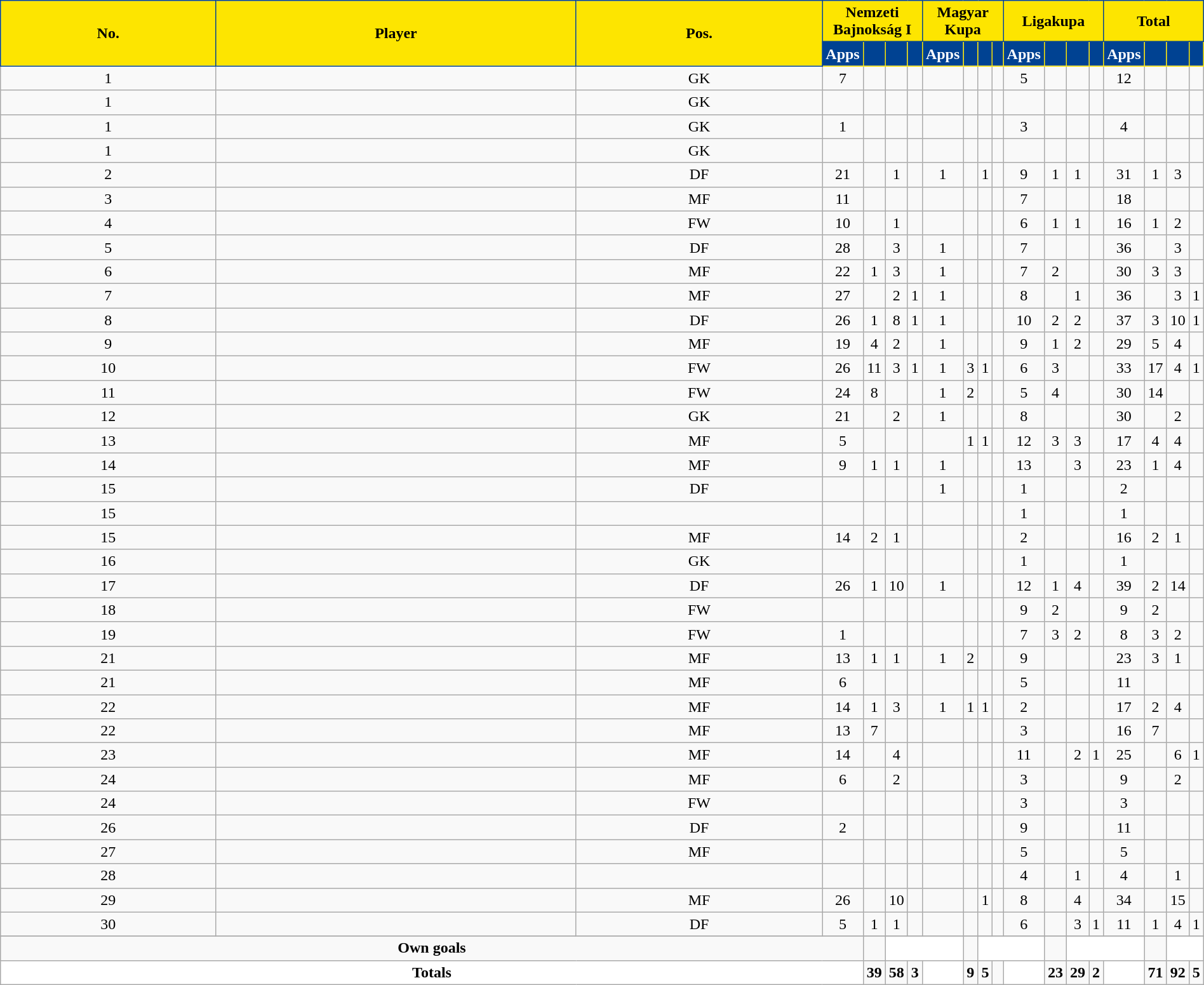<table class="wikitable sortable alternance" style="text-align:center;width:100%">
<tr>
<th rowspan="2" style="background-color:#FDE500;color:black;border:1px solid #004292";width:5px">No.</th>
<th rowspan="2" style="background-color:#FDE500;color:black;border:1px solid #004292";width:180px">Player</th>
<th rowspan="2" style="background-color:#FDE500;color:black;border:1px solid #004292";width:5px">Pos.</th>
<th colspan="4" style="background-color:#FDE500;color:black;border:1px solid #004292">Nemzeti Bajnokság I</th>
<th colspan="4" style="background-color:#FDE500;color:black;border:1px solid #004292">Magyar Kupa</th>
<th colspan="4" style="background-color:#FDE500;color:black;border:1px solid #004292">Ligakupa</th>
<th colspan="4" style="background-color:#FDE500;color:black;border:1px solid #004292">Total</th>
</tr>
<tr style="text-align:center">
<th width="4" style="background-color:#004292;color:white;border:1px solid #FDE500">Apps</th>
<th width="4" style="background-color:#004292;color:white;border:1px solid #FDE500"></th>
<th width="4" style="background-color:#004292;color:white;border:1px solid #FDE500"></th>
<th width="4" style="background-color:#004292;color:white;border:1px solid #FDE500"></th>
<th width="4" style="background-color:#004292;color:white;border:1px solid #FDE500">Apps</th>
<th width="4" style="background-color:#004292;color:white;border:1px solid #FDE500"></th>
<th width="4" style="background-color:#004292;color:white;border:1px solid #FDE500"></th>
<th width="4" style="background-color:#004292;color:white;border:1px solid #FDE500"></th>
<th width="4" style="background-color:#004292;color:white;border:1px solid #FDE500">Apps</th>
<th width="4" style="background-color:#004292;color:white;border:1px solid #FDE500"></th>
<th width="4" style="background-color:#004292;color:white;border:1px solid #FDE500"></th>
<th width="4" style="background-color:#004292;color:white;border:1px solid #FDE500"></th>
<th width="4" style="background-color:#004292;color:white;border:1px solid #FDE500">Apps</th>
<th width="4" style="background-color:#004292;color:white;border:1px solid #FDE500"></th>
<th width="4" style="background-color:#004292;color:white;border:1px solid #FDE500"></th>
<th width="4" style="background-color:#004292;color:white;border:1px solid #FDE500"></th>
</tr>
<tr>
<td>1</td>
<td> </td>
<td>GK</td>
<td>7</td>
<td></td>
<td></td>
<td></td>
<td></td>
<td></td>
<td></td>
<td></td>
<td>5</td>
<td></td>
<td></td>
<td></td>
<td>12</td>
<td></td>
<td></td>
<td></td>
</tr>
<tr>
<td>1</td>
<td> </td>
<td>GK</td>
<td></td>
<td></td>
<td></td>
<td></td>
<td></td>
<td></td>
<td></td>
<td></td>
<td></td>
<td></td>
<td></td>
<td></td>
<td></td>
<td></td>
<td></td>
<td></td>
</tr>
<tr>
<td>1</td>
<td> </td>
<td>GK</td>
<td>1</td>
<td></td>
<td></td>
<td></td>
<td></td>
<td></td>
<td></td>
<td></td>
<td>3</td>
<td></td>
<td></td>
<td></td>
<td>4</td>
<td></td>
<td></td>
<td></td>
</tr>
<tr>
<td>1</td>
<td> </td>
<td>GK</td>
<td></td>
<td></td>
<td></td>
<td></td>
<td></td>
<td></td>
<td></td>
<td></td>
<td></td>
<td></td>
<td></td>
<td></td>
<td></td>
<td></td>
<td></td>
<td></td>
</tr>
<tr>
<td>2</td>
<td> </td>
<td>DF</td>
<td>21</td>
<td></td>
<td>1</td>
<td></td>
<td>1</td>
<td></td>
<td>1</td>
<td></td>
<td>9</td>
<td>1</td>
<td>1</td>
<td></td>
<td>31</td>
<td>1</td>
<td>3</td>
<td></td>
</tr>
<tr>
<td>3</td>
<td> </td>
<td>MF</td>
<td>11</td>
<td></td>
<td></td>
<td></td>
<td></td>
<td></td>
<td></td>
<td></td>
<td>7</td>
<td></td>
<td></td>
<td></td>
<td>18</td>
<td></td>
<td></td>
<td></td>
</tr>
<tr>
<td>4</td>
<td> </td>
<td>FW</td>
<td>10</td>
<td></td>
<td>1</td>
<td></td>
<td></td>
<td></td>
<td></td>
<td></td>
<td>6</td>
<td>1</td>
<td>1</td>
<td></td>
<td>16</td>
<td>1</td>
<td>2</td>
<td></td>
</tr>
<tr>
<td>5</td>
<td> </td>
<td>DF</td>
<td>28</td>
<td></td>
<td>3</td>
<td></td>
<td>1</td>
<td></td>
<td></td>
<td></td>
<td>7</td>
<td></td>
<td></td>
<td></td>
<td>36</td>
<td></td>
<td>3</td>
<td></td>
</tr>
<tr>
<td>6</td>
<td> </td>
<td>MF</td>
<td>22</td>
<td>1</td>
<td>3</td>
<td></td>
<td>1</td>
<td></td>
<td></td>
<td></td>
<td>7</td>
<td>2</td>
<td></td>
<td></td>
<td>30</td>
<td>3</td>
<td>3</td>
<td></td>
</tr>
<tr>
<td>7</td>
<td> </td>
<td>MF</td>
<td>27</td>
<td></td>
<td>2</td>
<td>1</td>
<td>1</td>
<td></td>
<td></td>
<td></td>
<td>8</td>
<td></td>
<td>1</td>
<td></td>
<td>36</td>
<td></td>
<td>3</td>
<td>1</td>
</tr>
<tr>
<td>8</td>
<td> </td>
<td>DF</td>
<td>26</td>
<td>1</td>
<td>8</td>
<td>1</td>
<td>1</td>
<td></td>
<td></td>
<td></td>
<td>10</td>
<td>2</td>
<td>2</td>
<td></td>
<td>37</td>
<td>3</td>
<td>10</td>
<td>1</td>
</tr>
<tr>
<td>9</td>
<td> </td>
<td>MF</td>
<td>19</td>
<td>4</td>
<td>2</td>
<td></td>
<td>1</td>
<td></td>
<td></td>
<td></td>
<td>9</td>
<td>1</td>
<td>2</td>
<td></td>
<td>29</td>
<td>5</td>
<td>4</td>
<td></td>
</tr>
<tr>
<td>10</td>
<td> </td>
<td>FW</td>
<td>26</td>
<td>11</td>
<td>3</td>
<td>1</td>
<td>1</td>
<td>3</td>
<td>1</td>
<td></td>
<td>6</td>
<td>3</td>
<td></td>
<td></td>
<td>33</td>
<td>17</td>
<td>4</td>
<td>1</td>
</tr>
<tr>
<td>11</td>
<td> </td>
<td>FW</td>
<td>24</td>
<td>8</td>
<td></td>
<td></td>
<td>1</td>
<td>2</td>
<td></td>
<td></td>
<td>5</td>
<td>4</td>
<td></td>
<td></td>
<td>30</td>
<td>14</td>
<td></td>
<td></td>
</tr>
<tr>
<td>12</td>
<td> </td>
<td>GK</td>
<td>21</td>
<td></td>
<td>2</td>
<td></td>
<td>1</td>
<td></td>
<td></td>
<td></td>
<td>8</td>
<td></td>
<td></td>
<td></td>
<td>30</td>
<td></td>
<td>2</td>
<td></td>
</tr>
<tr>
<td>13</td>
<td> </td>
<td>MF</td>
<td>5</td>
<td></td>
<td></td>
<td></td>
<td></td>
<td>1</td>
<td>1</td>
<td></td>
<td>12</td>
<td>3</td>
<td>3</td>
<td></td>
<td>17</td>
<td>4</td>
<td>4</td>
<td></td>
</tr>
<tr>
<td>14</td>
<td> </td>
<td>MF</td>
<td>9</td>
<td>1</td>
<td>1</td>
<td></td>
<td>1</td>
<td></td>
<td></td>
<td></td>
<td>13</td>
<td></td>
<td>3</td>
<td></td>
<td>23</td>
<td>1</td>
<td>4</td>
<td></td>
</tr>
<tr>
<td>15</td>
<td> </td>
<td>DF</td>
<td></td>
<td></td>
<td></td>
<td></td>
<td>1</td>
<td></td>
<td></td>
<td></td>
<td>1</td>
<td></td>
<td></td>
<td></td>
<td>2</td>
<td></td>
<td></td>
<td></td>
</tr>
<tr>
<td>15</td>
<td> </td>
<td></td>
<td></td>
<td></td>
<td></td>
<td></td>
<td></td>
<td></td>
<td></td>
<td></td>
<td>1</td>
<td></td>
<td></td>
<td></td>
<td>1</td>
<td></td>
<td></td>
<td></td>
</tr>
<tr>
<td>15</td>
<td> </td>
<td>MF</td>
<td>14</td>
<td>2</td>
<td>1</td>
<td></td>
<td></td>
<td></td>
<td></td>
<td></td>
<td>2</td>
<td></td>
<td></td>
<td></td>
<td>16</td>
<td>2</td>
<td>1</td>
<td></td>
</tr>
<tr>
<td>16</td>
<td> </td>
<td>GK</td>
<td></td>
<td></td>
<td></td>
<td></td>
<td></td>
<td></td>
<td></td>
<td></td>
<td>1</td>
<td></td>
<td></td>
<td></td>
<td>1</td>
<td></td>
<td></td>
<td></td>
</tr>
<tr>
<td>17</td>
<td> </td>
<td>DF</td>
<td>26</td>
<td>1</td>
<td>10</td>
<td></td>
<td>1</td>
<td></td>
<td></td>
<td></td>
<td>12</td>
<td>1</td>
<td>4</td>
<td></td>
<td>39</td>
<td>2</td>
<td>14</td>
<td></td>
</tr>
<tr>
<td>18</td>
<td> </td>
<td>FW</td>
<td></td>
<td></td>
<td></td>
<td></td>
<td></td>
<td></td>
<td></td>
<td></td>
<td>9</td>
<td>2</td>
<td></td>
<td></td>
<td>9</td>
<td>2</td>
<td></td>
<td></td>
</tr>
<tr>
<td>19</td>
<td> </td>
<td>FW</td>
<td>1</td>
<td></td>
<td></td>
<td></td>
<td></td>
<td></td>
<td></td>
<td></td>
<td>7</td>
<td>3</td>
<td>2</td>
<td></td>
<td>8</td>
<td>3</td>
<td>2</td>
<td></td>
</tr>
<tr>
<td>21</td>
<td> </td>
<td>MF</td>
<td>13</td>
<td>1</td>
<td>1</td>
<td></td>
<td>1</td>
<td>2</td>
<td></td>
<td></td>
<td>9</td>
<td></td>
<td></td>
<td></td>
<td>23</td>
<td>3</td>
<td>1</td>
<td></td>
</tr>
<tr>
<td>21</td>
<td> </td>
<td>MF</td>
<td>6</td>
<td></td>
<td></td>
<td></td>
<td></td>
<td></td>
<td></td>
<td></td>
<td>5</td>
<td></td>
<td></td>
<td></td>
<td>11</td>
<td></td>
<td></td>
<td></td>
</tr>
<tr>
<td>22</td>
<td> </td>
<td>MF</td>
<td>14</td>
<td>1</td>
<td>3</td>
<td></td>
<td>1</td>
<td>1</td>
<td>1</td>
<td></td>
<td>2</td>
<td></td>
<td></td>
<td></td>
<td>17</td>
<td>2</td>
<td>4</td>
<td></td>
</tr>
<tr>
<td>22</td>
<td> </td>
<td>MF</td>
<td>13</td>
<td>7</td>
<td></td>
<td></td>
<td></td>
<td></td>
<td></td>
<td></td>
<td>3</td>
<td></td>
<td></td>
<td></td>
<td>16</td>
<td>7</td>
<td></td>
<td></td>
</tr>
<tr>
<td>23</td>
<td> </td>
<td>MF</td>
<td>14</td>
<td></td>
<td>4</td>
<td></td>
<td></td>
<td></td>
<td></td>
<td></td>
<td>11</td>
<td></td>
<td>2</td>
<td>1</td>
<td>25</td>
<td></td>
<td>6</td>
<td>1</td>
</tr>
<tr>
<td>24</td>
<td> </td>
<td>MF</td>
<td>6</td>
<td></td>
<td>2</td>
<td></td>
<td></td>
<td></td>
<td></td>
<td></td>
<td>3</td>
<td></td>
<td></td>
<td></td>
<td>9</td>
<td></td>
<td>2</td>
<td></td>
</tr>
<tr>
<td>24</td>
<td> </td>
<td>FW</td>
<td></td>
<td></td>
<td></td>
<td></td>
<td></td>
<td></td>
<td></td>
<td></td>
<td>3</td>
<td></td>
<td></td>
<td></td>
<td>3</td>
<td></td>
<td></td>
<td></td>
</tr>
<tr>
<td>26</td>
<td> </td>
<td>DF</td>
<td>2</td>
<td></td>
<td></td>
<td></td>
<td></td>
<td></td>
<td></td>
<td></td>
<td>9</td>
<td></td>
<td></td>
<td></td>
<td>11</td>
<td></td>
<td></td>
<td></td>
</tr>
<tr>
<td>27</td>
<td> </td>
<td>MF</td>
<td></td>
<td></td>
<td></td>
<td></td>
<td></td>
<td></td>
<td></td>
<td></td>
<td>5</td>
<td></td>
<td></td>
<td></td>
<td>5</td>
<td></td>
<td></td>
<td></td>
</tr>
<tr>
<td>28</td>
<td> </td>
<td></td>
<td></td>
<td></td>
<td></td>
<td></td>
<td></td>
<td></td>
<td></td>
<td></td>
<td>4</td>
<td></td>
<td>1</td>
<td></td>
<td>4</td>
<td></td>
<td>1</td>
<td></td>
</tr>
<tr>
<td>29</td>
<td> </td>
<td>MF</td>
<td>26</td>
<td></td>
<td>10</td>
<td></td>
<td></td>
<td></td>
<td>1</td>
<td></td>
<td>8</td>
<td></td>
<td>4</td>
<td></td>
<td>34</td>
<td></td>
<td>15</td>
<td></td>
</tr>
<tr>
<td>30</td>
<td> </td>
<td>DF</td>
<td>5</td>
<td>1</td>
<td>1</td>
<td></td>
<td></td>
<td></td>
<td></td>
<td></td>
<td>6</td>
<td></td>
<td>3</td>
<td>1</td>
<td>11</td>
<td>1</td>
<td>4</td>
<td>1</td>
</tr>
<tr>
</tr>
<tr class="sortbottom">
<td colspan="4"><strong>Own goals</strong></td>
<td></td>
<td colspan="3" style="background:white;text-align:center"></td>
<td></td>
<td colspan="3" style="background:white;text-align:center"></td>
<td></td>
<td colspan="3" style="background:white;text-align:center"></td>
<td></td>
<td colspan="2" style="background:white;text-align:center"></td>
</tr>
<tr class="sortbottom">
<td colspan="4" style="background:white;text-align:center"><strong>Totals</strong></td>
<td><strong>39</strong></td>
<td><strong>58</strong></td>
<td><strong>3</strong></td>
<td rowspan="3" style="background:white;text-align:center"></td>
<td><strong>9</strong></td>
<td><strong>5</strong></td>
<td></td>
<td rowspan="3" style="background:white;text-align:center"></td>
<td><strong>23</strong></td>
<td><strong>29</strong></td>
<td><strong>2</strong></td>
<td rowspan="3" style="background:white;text-align:center"></td>
<td><strong>71</strong></td>
<td><strong>92</strong></td>
<td><strong>5</strong></td>
</tr>
</table>
